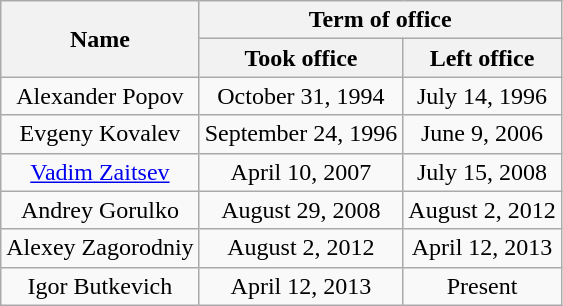<table class="wikitable" style="text-align:center">
<tr>
<th rowspan="2">Name</th>
<th colspan="2">Term of office</th>
</tr>
<tr>
<th>Took office</th>
<th>Left office</th>
</tr>
<tr>
<td>Alexander Popov</td>
<td>October 31, 1994</td>
<td>July 14, 1996</td>
</tr>
<tr>
<td>Evgeny Kovalev</td>
<td>September 24, 1996</td>
<td>June 9, 2006</td>
</tr>
<tr>
<td><a href='#'>Vadim Zaitsev</a></td>
<td>April 10, 2007</td>
<td>July 15, 2008</td>
</tr>
<tr>
<td>Andrey Gorulko</td>
<td>August 29, 2008</td>
<td>August 2, 2012</td>
</tr>
<tr>
<td>Alexey Zagorodniy</td>
<td>August 2, 2012</td>
<td>April 12, 2013</td>
</tr>
<tr>
<td>Igor Butkevich</td>
<td>April 12, 2013</td>
<td>Present</td>
</tr>
</table>
